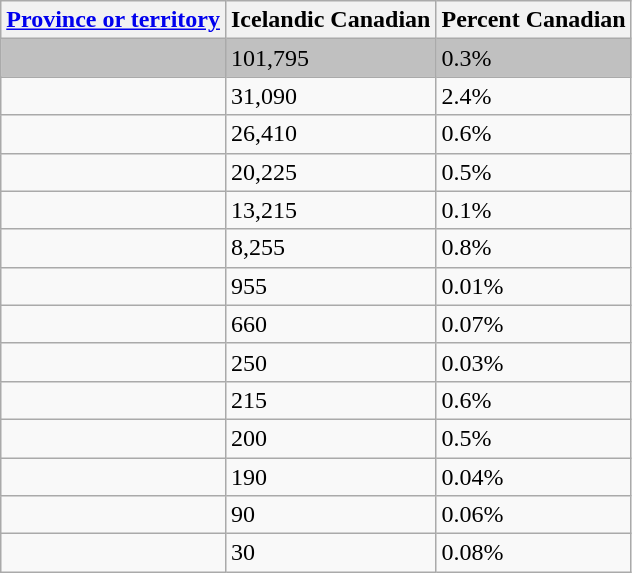<table class="wikitable sortable">
<tr>
<th><a href='#'>Province or territory</a></th>
<th>Icelandic Canadian</th>
<th>Percent Canadian</th>
</tr>
<tr>
<td style="background:silver"></td>
<td style="background:silver">101,795</td>
<td style="background:silver">0.3%</td>
</tr>
<tr>
<td></td>
<td>31,090</td>
<td>2.4%</td>
</tr>
<tr>
<td></td>
<td>26,410</td>
<td>0.6%</td>
</tr>
<tr>
<td></td>
<td>20,225</td>
<td>0.5%</td>
</tr>
<tr>
<td></td>
<td>13,215</td>
<td>0.1%</td>
</tr>
<tr>
<td></td>
<td>8,255</td>
<td>0.8%</td>
</tr>
<tr>
<td></td>
<td>955</td>
<td>0.01%</td>
</tr>
<tr>
<td></td>
<td>660</td>
<td>0.07%</td>
</tr>
<tr>
<td></td>
<td>250</td>
<td>0.03%</td>
</tr>
<tr>
<td></td>
<td>215</td>
<td>0.6%</td>
</tr>
<tr>
<td></td>
<td>200</td>
<td>0.5%</td>
</tr>
<tr>
<td></td>
<td>190</td>
<td>0.04%</td>
</tr>
<tr>
<td></td>
<td>90</td>
<td>0.06%</td>
</tr>
<tr>
<td></td>
<td>30</td>
<td>0.08%</td>
</tr>
</table>
